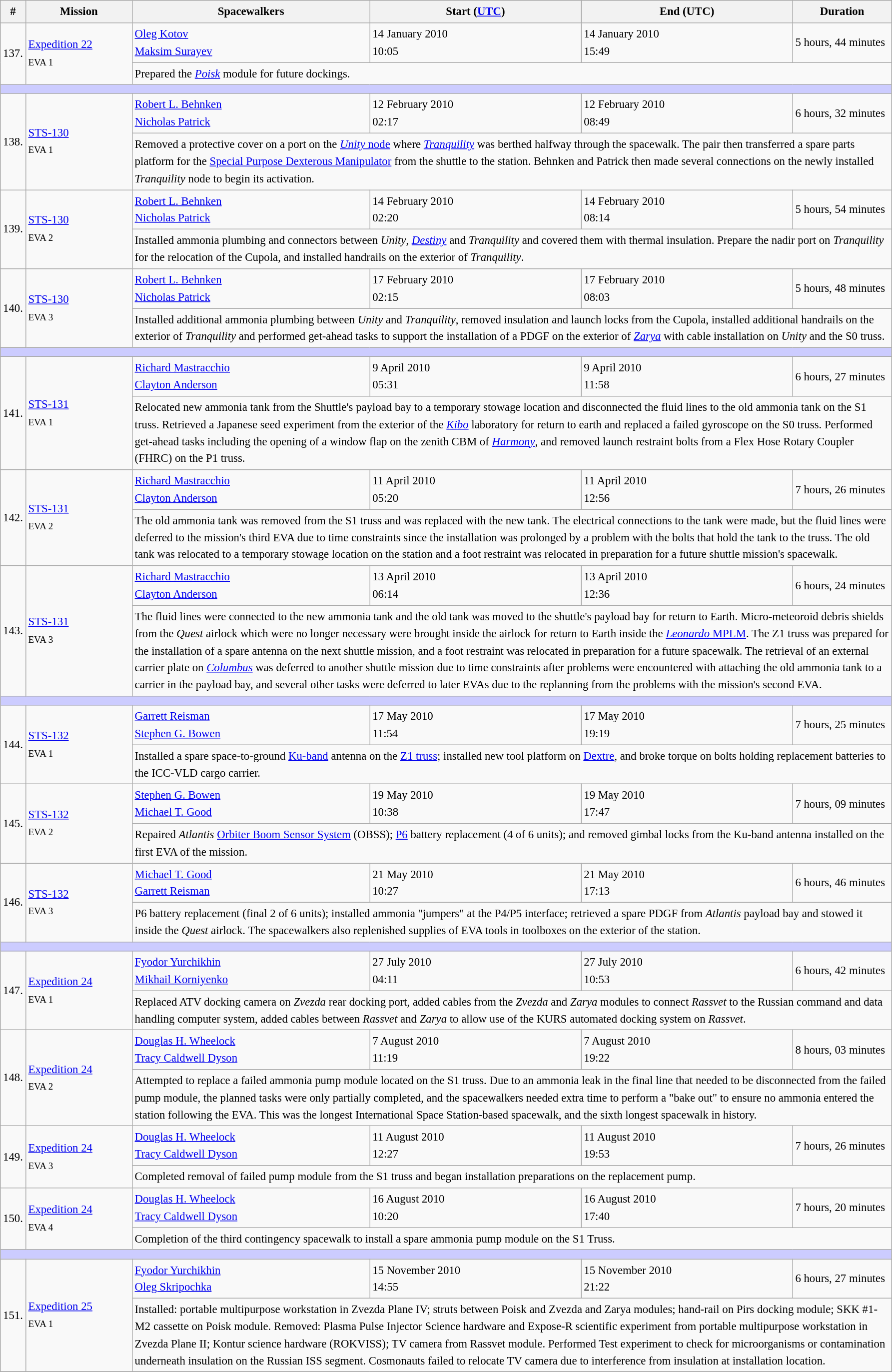<table class="wikitable sortable sticky-header" style="font-size:0.95em; line-height:1.5em;">
<tr>
<th scope="col" width="25">#</th>
<th scope="col" width="135">Mission</th>
<th scope="col" width="310">Spacewalkers</th>
<th scope="col" width="275">Start (<a href='#'>UTC</a>)</th>
<th scope="col" width="275">End (UTC)</th>
<th scope="col" width="125">Duration</th>
</tr>
<tr>
<td rowspan=2>137.</td>
<td rowspan=2><a href='#'>Expedition 22</a><br><small>EVA 1</small><br></td>
<td> <a href='#'>Oleg Kotov</a><br> <a href='#'>Maksim Surayev</a></td>
<td>14 January 2010<br>10:05</td>
<td>14 January 2010<br>15:49</td>
<td>5 hours, 44 minutes</td>
</tr>
<tr>
<td colspan=4>Prepared the <a href='#'><em>Poisk</em></a> module for future dockings.</td>
</tr>
<tr>
<td colspan=7 bgcolor=#ccccff height="5px"></td>
</tr>
<tr>
<td scope="row" rowspan=2>138.</td>
<td rowspan=2><a href='#'>STS-130</a><br><small>EVA 1</small><br></td>
<td> <a href='#'>Robert L. Behnken</a><br> <a href='#'>Nicholas Patrick</a></td>
<td>12 February 2010<br>02:17</td>
<td>12 February 2010<br>08:49</td>
<td>6 hours, 32 minutes</td>
</tr>
<tr>
<td colspan=4>Removed a protective cover on a port on the <a href='#'><em>Unity</em> node</a> where <a href='#'><em>Tranquility</em></a> was berthed halfway through the spacewalk. The pair then transferred a spare parts platform for the <a href='#'>Special Purpose Dexterous Manipulator</a> from the shuttle to the station. Behnken and Patrick then made several connections on the newly installed <em>Tranquility</em> node to begin its activation.</td>
</tr>
<tr>
<td scope="row" rowspan=2>139.</td>
<td rowspan=2><a href='#'>STS-130</a><br><small>EVA 2</small><br></td>
<td> <a href='#'>Robert L. Behnken</a><br> <a href='#'>Nicholas Patrick</a></td>
<td>14 February 2010<br>02:20</td>
<td>14 February 2010<br>08:14</td>
<td>5 hours, 54 minutes</td>
</tr>
<tr>
<td colspan=4>Installed ammonia plumbing and connectors between <em>Unity</em>, <a href='#'><em>Destiny</em></a> and <em>Tranquility</em> and covered them with thermal insulation. Prepare the nadir port on <em>Tranquility</em> for the relocation of the Cupola, and installed handrails on the exterior of <em>Tranquility</em>.</td>
</tr>
<tr>
<td scope="row" rowspan=2>140.</td>
<td rowspan=2><a href='#'>STS-130</a><br><small>EVA 3</small><br></td>
<td> <a href='#'>Robert L. Behnken</a><br> <a href='#'>Nicholas Patrick</a></td>
<td>17 February 2010<br>02:15</td>
<td>17 February 2010<br>08:03</td>
<td>5 hours, 48 minutes</td>
</tr>
<tr>
<td colspan=4>Installed additional ammonia plumbing between <em>Unity</em> and <em>Tranquility</em>, removed insulation and launch locks from the Cupola, installed additional handrails on the exterior of <em>Tranquility</em> and performed get-ahead tasks to support the installation of a PDGF on the exterior of <em><a href='#'>Zarya</a></em> with cable installation on <em>Unity</em> and the S0 truss.</td>
</tr>
<tr>
<td colspan=7 bgcolor=#ccccff height="5px"></td>
</tr>
<tr>
<td scope="row" rowspan=2>141.</td>
<td rowspan=2><a href='#'>STS-131</a><br><small>EVA 1</small><br></td>
<td> <a href='#'>Richard Mastracchio</a><br> <a href='#'>Clayton Anderson</a></td>
<td>9 April 2010<br>05:31</td>
<td>9 April 2010<br>11:58</td>
<td>6 hours, 27 minutes</td>
</tr>
<tr>
<td colspan=4>Relocated new ammonia tank from the Shuttle's payload bay to a temporary stowage location and disconnected the fluid lines to the old ammonia tank on the S1 truss. Retrieved a Japanese seed experiment from the exterior of the <a href='#'><em>Kibo</em></a> laboratory for return to earth and replaced a failed gyroscope on the S0 truss. Performed get-ahead tasks including the opening of a window flap on the zenith CBM of <a href='#'><em>Harmony</em></a>, and removed launch restraint bolts from a Flex Hose Rotary Coupler (FHRC) on the P1 truss.</td>
</tr>
<tr>
<td scope="row" rowspan=2>142.</td>
<td rowspan=2><a href='#'>STS-131</a><br><small>EVA 2</small><br></td>
<td> <a href='#'>Richard Mastracchio</a><br> <a href='#'>Clayton Anderson</a></td>
<td>11 April 2010<br>05:20</td>
<td>11 April 2010<br>12:56</td>
<td>7 hours, 26 minutes</td>
</tr>
<tr>
<td colspan=4>The old ammonia tank was removed from the S1 truss and was replaced with the new tank. The electrical connections to the tank were made, but the fluid lines were deferred to the mission's third EVA due to time constraints since the installation was prolonged by a problem with the bolts that hold the tank to the truss. The old tank was relocated to a temporary stowage location on the station and a foot restraint was relocated in preparation for a future shuttle mission's spacewalk.</td>
</tr>
<tr>
<td scope="row" rowspan=2>143.</td>
<td rowspan=2><a href='#'>STS-131</a><br><small>EVA 3</small><br></td>
<td> <a href='#'>Richard Mastracchio</a><br> <a href='#'>Clayton Anderson</a></td>
<td>13 April 2010<br>06:14</td>
<td>13 April 2010<br>12:36</td>
<td>6 hours, 24 minutes</td>
</tr>
<tr>
<td colspan=4>The fluid lines were connected to the new ammonia tank and the old tank was moved to the shuttle's payload bay for return to Earth. Micro-meteoroid debris shields from the <em>Quest</em> airlock which were no longer necessary were brought inside the airlock for return to Earth inside the <a href='#'><em>Leonardo</em> MPLM</a>. The Z1 truss was prepared for the installation of a spare antenna on the next shuttle mission, and a foot restraint was relocated in preparation for a future spacewalk. The retrieval of an external carrier plate on <a href='#'><em>Columbus</em></a> was deferred to another shuttle mission due to time constraints after problems were encountered with attaching the old ammonia tank to a carrier in the payload bay, and several other tasks were deferred to later EVAs due to the replanning from the problems with the mission's second EVA.</td>
</tr>
<tr>
<td colspan=7 bgcolor=#ccccff height="5px"></td>
</tr>
<tr>
<td scope="row" rowspan=2>144.</td>
<td rowspan=2><a href='#'>STS-132</a><br><small>EVA 1</small><br></td>
<td> <a href='#'>Garrett Reisman</a><br> <a href='#'>Stephen G. Bowen</a></td>
<td>17 May 2010<br>11:54</td>
<td>17 May 2010<br>19:19</td>
<td>7 hours, 25 minutes</td>
</tr>
<tr>
<td colspan=4>Installed a spare space-to-ground <a href='#'>Ku-band</a> antenna on the <a href='#'>Z1 truss</a>; installed new tool platform on <a href='#'>Dextre</a>, and broke torque on bolts holding replacement batteries to the ICC-VLD cargo carrier.</td>
</tr>
<tr>
<td scope="row" rowspan=2>145.</td>
<td rowspan=2><a href='#'>STS-132</a><br><small>EVA 2</small><br></td>
<td> <a href='#'>Stephen G. Bowen</a><br> <a href='#'>Michael T. Good</a></td>
<td>19 May 2010<br>10:38</td>
<td>19 May 2010<br>17:47</td>
<td>7 hours, 09 minutes</td>
</tr>
<tr>
<td colspan=4>Repaired <em>Atlantis</em> <a href='#'>Orbiter Boom Sensor System</a> (OBSS); <a href='#'>P6</a> battery replacement (4 of 6 units); and removed gimbal locks from the Ku-band antenna installed on the first EVA of the mission.</td>
</tr>
<tr>
<td rowspan=2>146.</td>
<td rowspan=2><a href='#'>STS-132</a><br><small>EVA 3</small><br></td>
<td> <a href='#'>Michael T. Good</a><br> <a href='#'>Garrett Reisman</a></td>
<td>21 May 2010<br>10:27</td>
<td>21 May 2010<br>17:13</td>
<td>6 hours, 46 minutes</td>
</tr>
<tr>
<td colspan=4>P6 battery replacement (final 2 of 6 units); installed ammonia "jumpers" at the P4/P5 interface; retrieved a spare PDGF from <em>Atlantis</em> payload bay and stowed it inside the <em>Quest</em> airlock. The spacewalkers also replenished supplies of EVA tools in toolboxes on the exterior of the station.</td>
</tr>
<tr>
<td colspan=7 bgcolor=#ccccff height="5px"></td>
</tr>
<tr>
<td scope="row" rowspan=2>147.</td>
<td rowspan=2><a href='#'>Expedition 24</a><br><small>EVA 1</small><br></td>
<td> <a href='#'>Fyodor Yurchikhin</a><br> <a href='#'>Mikhail Korniyenko</a></td>
<td>27 July 2010<br>04:11</td>
<td>27 July 2010<br>10:53</td>
<td>6 hours, 42 minutes</td>
</tr>
<tr>
<td colspan=4>Replaced ATV docking camera on <em>Zvezda</em> rear docking port, added cables from the <em>Zvezda</em> and <em>Zarya</em> modules to connect <em>Rassvet</em> to the Russian command and data handling computer system, added cables between <em>Rassvet</em> and <em>Zarya</em> to allow use of the KURS automated docking system on <em>Rassvet</em>.</td>
</tr>
<tr>
<td scope="row" rowspan=2>148.</td>
<td rowspan=2><a href='#'>Expedition 24</a><br><small>EVA 2</small><br></td>
<td> <a href='#'>Douglas H. Wheelock</a><br> <a href='#'>Tracy Caldwell Dyson</a></td>
<td>7 August 2010<br>11:19</td>
<td>7 August 2010<br>19:22</td>
<td>8 hours, 03 minutes</td>
</tr>
<tr>
<td colspan=4>Attempted to replace a failed ammonia pump module located on the S1 truss. Due to an ammonia leak in the final line that needed to be disconnected from the failed pump module, the planned tasks were only partially completed, and the spacewalkers needed extra time to perform a "bake out" to ensure no ammonia entered the station following the EVA. This was the longest International Space Station-based spacewalk, and the sixth longest spacewalk in history.</td>
</tr>
<tr>
<td scope="row" rowspan=2>149.</td>
<td rowspan=2><a href='#'>Expedition 24</a><br><small>EVA 3</small><br></td>
<td> <a href='#'>Douglas H. Wheelock</a><br> <a href='#'>Tracy Caldwell Dyson</a></td>
<td>11 August 2010<br>12:27</td>
<td>11 August 2010<br>19:53</td>
<td>7 hours, 26 minutes</td>
</tr>
<tr>
<td colspan=4>Completed removal of failed pump module from the S1 truss and began installation preparations on the replacement pump.</td>
</tr>
<tr>
<td scope="row" rowspan=2>150.</td>
<td rowspan=2><a href='#'>Expedition 24</a><br><small>EVA 4</small><br></td>
<td> <a href='#'>Douglas H. Wheelock</a><br> <a href='#'>Tracy Caldwell Dyson</a></td>
<td>16 August 2010<br>10:20</td>
<td>16 August 2010<br>17:40</td>
<td>7 hours, 20 minutes</td>
</tr>
<tr>
<td colspan=4>Completion of the third contingency spacewalk to install a spare ammonia pump module on the S1 Truss.</td>
</tr>
<tr>
<td colspan=7 bgcolor=#ccccff height="5px"></td>
</tr>
<tr>
<td scope="row" rowspan=2>151.</td>
<td rowspan=2><a href='#'>Expedition 25</a><br><small>EVA 1</small><br></td>
<td> <a href='#'>Fyodor Yurchikhin</a><br> <a href='#'>Oleg Skripochka</a></td>
<td>15 November 2010<br>14:55</td>
<td>15 November 2010<br>21:22</td>
<td>6 hours, 27 minutes</td>
</tr>
<tr>
<td colspan=4>Installed: portable multipurpose workstation in Zvezda Plane IV; struts between Poisk and Zvezda and Zarya modules; hand-rail on Pirs docking module; SKK #1-M2 cassette on Poisk module. Removed: Plasma Pulse Injector Science hardware and Expose-R scientific experiment from portable multipurpose workstation in Zvezda Plane II; Kontur science hardware (ROKVISS); TV camera from Rassvet module. Performed Test experiment to check for microorganisms or contamination underneath insulation on the Russian ISS segment. Cosmonauts failed to relocate TV camera due to interference from insulation at installation location.</td>
</tr>
<tr>
</tr>
</table>
